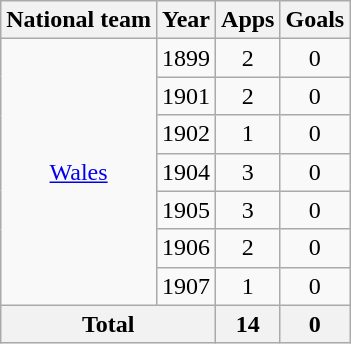<table class="wikitable" style="text-align: center;">
<tr>
<th>National team</th>
<th>Year</th>
<th>Apps</th>
<th>Goals</th>
</tr>
<tr>
<td rowspan="7"><a href='#'>Wales</a></td>
<td>1899</td>
<td>2</td>
<td>0</td>
</tr>
<tr>
<td>1901</td>
<td>2</td>
<td>0</td>
</tr>
<tr>
<td>1902</td>
<td>1</td>
<td>0</td>
</tr>
<tr>
<td>1904</td>
<td>3</td>
<td>0</td>
</tr>
<tr>
<td>1905</td>
<td>3</td>
<td>0</td>
</tr>
<tr>
<td>1906</td>
<td>2</td>
<td>0</td>
</tr>
<tr>
<td>1907</td>
<td>1</td>
<td>0</td>
</tr>
<tr>
<th colspan="2">Total</th>
<th>14</th>
<th>0</th>
</tr>
</table>
